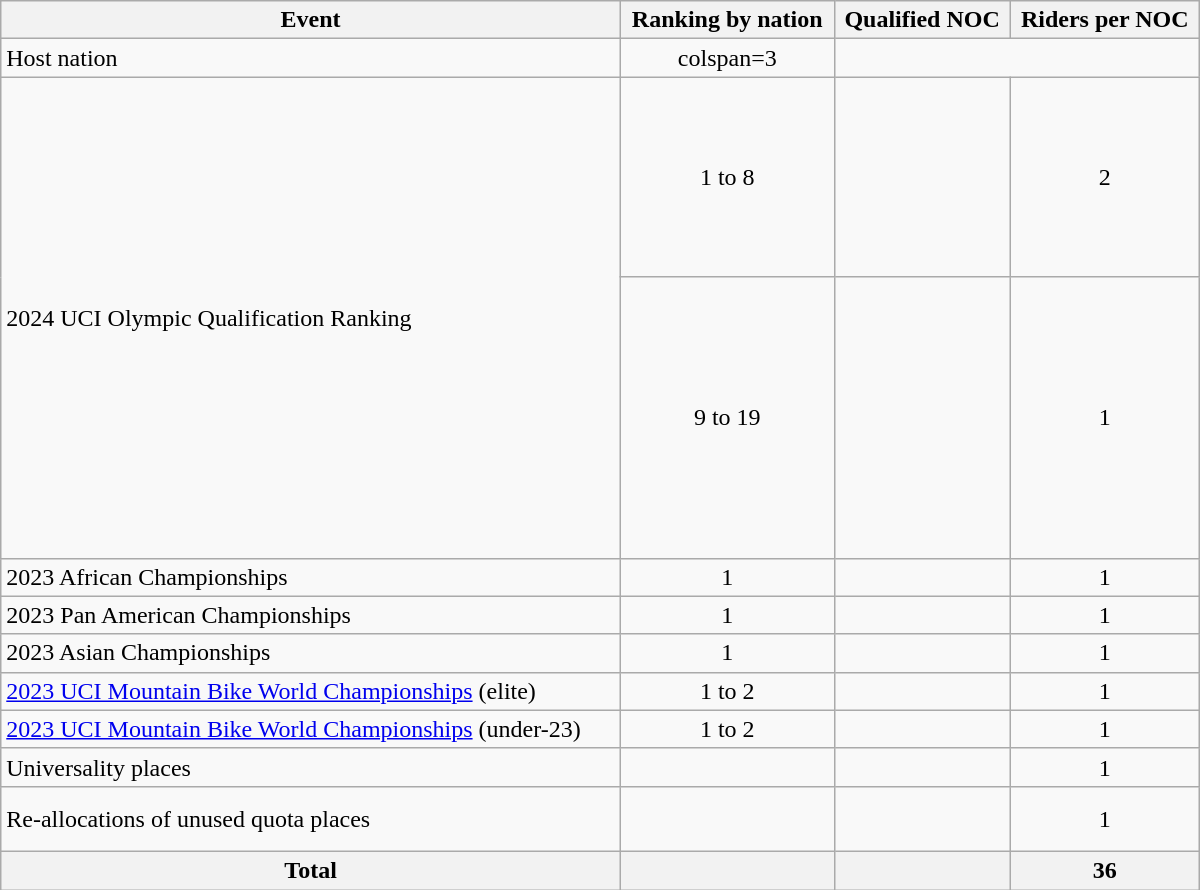<table class="wikitable"  style="width:800px; text-align:center;">
<tr>
<th>Event</th>
<th>Ranking by nation</th>
<th>Qualified NOC</th>
<th>Riders per NOC</th>
</tr>
<tr>
<td align=left>Host nation</td>
<td>colspan=3 </td>
</tr>
<tr>
<td rowspan=2 align=left>2024 UCI Olympic Qualification Ranking</td>
<td>1 to 8</td>
<td align="left"><br><br><br><br><br><br><br></td>
<td>2</td>
</tr>
<tr>
<td>9 to 19</td>
<td align="left"><br><br><br><br><br><br><br><br><br><br></td>
<td>1</td>
</tr>
<tr>
<td align=left>2023 African Championships</td>
<td>1</td>
<td align="left"></td>
<td>1</td>
</tr>
<tr>
<td align=left>2023 Pan American Championships</td>
<td>1</td>
<td align="left"></td>
<td>1</td>
</tr>
<tr>
<td align=left>2023 Asian Championships</td>
<td>1</td>
<td align="left"></td>
<td>1</td>
</tr>
<tr>
<td align=left><a href='#'>2023 UCI Mountain Bike World Championships</a> (elite)</td>
<td>1 to 2</td>
<td align="left"><br></td>
<td>1</td>
</tr>
<tr>
<td align=left><a href='#'>2023 UCI Mountain Bike World Championships</a> (under-23)</td>
<td>1 to 2</td>
<td align="left"><s></s><br><s></s></td>
<td>1</td>
</tr>
<tr>
<td align=left>Universality places</td>
<td></td>
<td align="left"></td>
<td>1</td>
</tr>
<tr>
<td align=left>Re-allocations of unused quota places</td>
<td></td>
<td align="left"><br><br></td>
<td>1</td>
</tr>
<tr>
<th>Total</th>
<th></th>
<th></th>
<th>36</th>
</tr>
</table>
